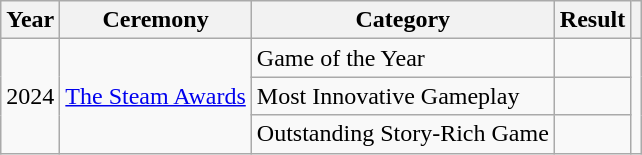<table class="wikitable plainrowheaders" width="auto">
<tr>
<th scope="col">Year</th>
<th scope="col">Ceremony</th>
<th scope="col">Category</th>
<th>Result</th>
<th class="unsortable" scope="col"></th>
</tr>
<tr>
<td rowspan="3">2024</td>
<td rowspan="3"><a href='#'>The Steam Awards</a></td>
<td>Game of the Year</td>
<td></td>
<td rowspan="3"></td>
</tr>
<tr>
<td>Most Innovative Gameplay</td>
<td></td>
</tr>
<tr>
<td>Outstanding Story-Rich Game</td>
<td></td>
</tr>
</table>
